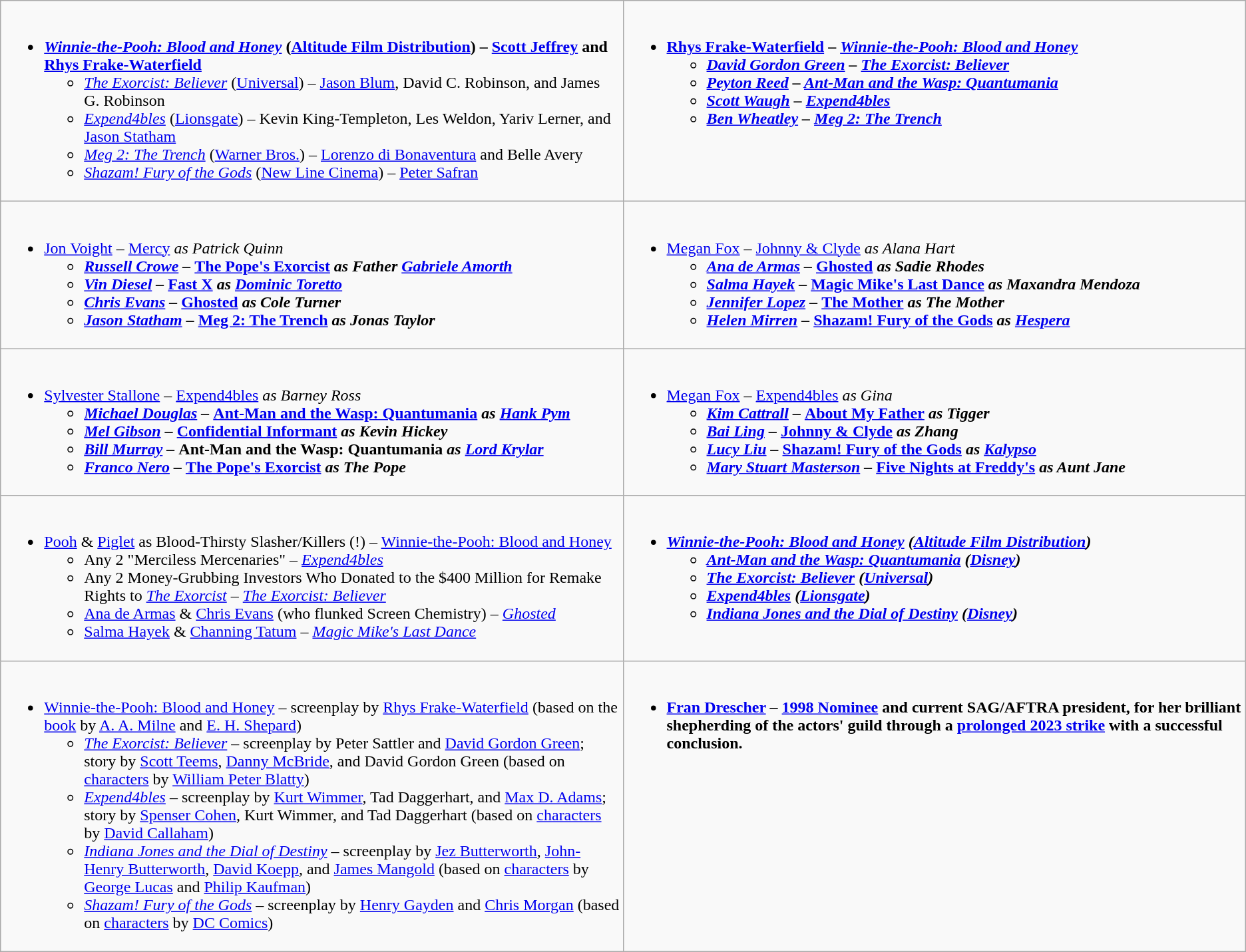<table class=wikitable>
<tr>
<td valign="top" width="50%"><br><ul><li><strong><em><a href='#'>Winnie-the-Pooh: Blood and Honey</a></em></strong> <strong>(<a href='#'>Altitude Film Distribution</a>) – <a href='#'>Scott Jeffrey</a> and <a href='#'>Rhys Frake-Waterfield</a></strong><ul><li><em><a href='#'>The Exorcist: Believer</a></em> (<a href='#'>Universal</a>) – <a href='#'>Jason Blum</a>, David C. Robinson, and James G. Robinson</li><li><em><a href='#'>Expend4bles</a></em> (<a href='#'>Lionsgate</a>) – Kevin King-Templeton, Les Weldon, Yariv Lerner, and <a href='#'>Jason Statham</a></li><li><em><a href='#'>Meg 2: The Trench</a></em> (<a href='#'>Warner Bros.</a>) – <a href='#'>Lorenzo di Bonaventura</a> and Belle Avery</li><li><em><a href='#'>Shazam! Fury of the Gods</a></em> (<a href='#'>New Line Cinema</a>) – <a href='#'>Peter Safran</a></li></ul></li></ul></td>
<td valign="top" width="50%"><br><ul><li><strong><a href='#'>Rhys Frake-Waterfield</a> – <em><a href='#'>Winnie-the-Pooh: Blood and Honey</a><strong><em><ul><li><a href='#'>David Gordon Green</a> – </em><a href='#'>The Exorcist: Believer</a><em></li><li><a href='#'>Peyton Reed</a> – </em><a href='#'>Ant-Man and the Wasp: Quantumania</a><em></li><li><a href='#'>Scott Waugh</a> – </em><a href='#'>Expend4bles</a><em></li><li><a href='#'>Ben Wheatley</a> – </em><a href='#'>Meg 2: The Trench</a><em></li></ul></li></ul></td>
</tr>
<tr>
<td valign="top" width="50%"><br><ul><li></strong><a href='#'>Jon Voight</a> – </em><a href='#'>Mercy</a><em> as Patrick Quinn<strong><ul><li><a href='#'>Russell Crowe</a> – </em><a href='#'>The Pope's Exorcist</a><em> as Father <a href='#'>Gabriele Amorth</a></li><li><a href='#'>Vin Diesel</a> – </em><a href='#'>Fast X</a><em> as <a href='#'>Dominic Toretto</a></li><li><a href='#'>Chris Evans</a> – </em><a href='#'>Ghosted</a><em> as Cole Turner</li><li><a href='#'>Jason Statham</a> – </em><a href='#'>Meg 2: The Trench</a><em> as Jonas Taylor</li></ul></li></ul></td>
<td valign="top" width="50%"><br><ul><li></strong><a href='#'>Megan Fox</a> – </em><a href='#'>Johnny & Clyde</a><em> as Alana Hart<strong><ul><li><a href='#'>Ana de Armas</a> – </em><a href='#'>Ghosted</a><em> as Sadie Rhodes</li><li><a href='#'>Salma Hayek</a> – </em><a href='#'>Magic Mike's Last Dance</a><em> as Maxandra Mendoza</li><li><a href='#'>Jennifer Lopez</a> – </em><a href='#'>The Mother</a><em> as The Mother</li><li><a href='#'>Helen Mirren</a> – </em><a href='#'>Shazam! Fury of the Gods</a><em> as <a href='#'>Hespera</a></li></ul></li></ul></td>
</tr>
<tr>
<td valign="top" width="50%"><br><ul><li></strong><a href='#'>Sylvester Stallone</a> – </em><a href='#'>Expend4bles</a><em> as Barney Ross<strong><ul><li><a href='#'>Michael Douglas</a> – </em><a href='#'>Ant-Man and the Wasp: Quantumania</a><em> as <a href='#'>Hank Pym</a></li><li><a href='#'>Mel Gibson</a> – </em><a href='#'>Confidential Informant</a><em> as Kevin Hickey</li><li><a href='#'>Bill Murray</a> – </em>Ant-Man and the Wasp: Quantumania<em> as <a href='#'>Lord Krylar</a></li><li><a href='#'>Franco Nero</a> – </em><a href='#'>The Pope's Exorcist</a><em> as The Pope</li></ul></li></ul></td>
<td valign="top" width="50%"><br><ul><li></strong><a href='#'>Megan Fox</a> – </em><a href='#'>Expend4bles</a><em> as Gina<strong><ul><li><a href='#'>Kim Cattrall</a> – </em><a href='#'>About My Father</a><em> as Tigger</li><li><a href='#'>Bai Ling</a> – </em><a href='#'>Johnny & Clyde</a><em> as Zhang</li><li><a href='#'>Lucy Liu</a> – </em><a href='#'>Shazam! Fury of the Gods</a><em> as <a href='#'>Kalypso</a></li><li><a href='#'>Mary Stuart Masterson</a> – </em><a href='#'>Five Nights at Freddy's</a><em> as Aunt Jane</li></ul></li></ul></td>
</tr>
<tr>
<td valign="top" width="50%"><br><ul><li></strong><a href='#'>Pooh</a> & <a href='#'>Piglet</a> as Blood-Thirsty Slasher/Killers (!) – </em><a href='#'>Winnie-the-Pooh: Blood and Honey</a></em></strong><ul><li>Any 2 "Merciless Mercenaries" – <em><a href='#'>Expend4bles</a></em></li><li>Any 2 Money-Grubbing Investors Who Donated to the $400 Million for Remake Rights to <em><a href='#'>The Exorcist</a></em> – <em><a href='#'>The Exorcist: Believer</a></em></li><li><a href='#'>Ana de Armas</a> & <a href='#'>Chris Evans</a> (who flunked Screen Chemistry) – <em><a href='#'>Ghosted</a></em></li><li><a href='#'>Salma Hayek</a> & <a href='#'>Channing Tatum</a> – <em><a href='#'>Magic Mike's Last Dance</a></em></li></ul></li></ul></td>
<td valign="top" width="50%"><br><ul><li><strong><em><a href='#'>Winnie-the-Pooh: Blood and Honey</a><em> (<a href='#'>Altitude Film Distribution</a>)<strong><ul><li></em><a href='#'>Ant-Man and the Wasp: Quantumania</a><em> (<a href='#'>Disney</a>)</li><li></em><a href='#'>The Exorcist: Believer</a><em> (<a href='#'>Universal</a>)</li><li></em><a href='#'>Expend4bles</a><em> (<a href='#'>Lionsgate</a>)</li><li></em><a href='#'>Indiana Jones and the Dial of Destiny</a><em> (<a href='#'>Disney</a>)</li></ul></li></ul></td>
</tr>
<tr>
<td valign="top" width="50%"><br><ul><li></em></strong><a href='#'>Winnie-the-Pooh: Blood and Honey</a></em> – screenplay by <a href='#'>Rhys Frake-Waterfield</a> (based on the <a href='#'>book</a> by <a href='#'>A. A. Milne</a> and <a href='#'>E. H. Shepard</a>)</strong><ul><li><em><a href='#'>The Exorcist: Believer</a></em> – screenplay by Peter Sattler and <a href='#'>David Gordon Green</a>; story by <a href='#'>Scott Teems</a>, <a href='#'>Danny McBride</a>, and David Gordon Green (based on <a href='#'>characters</a> by <a href='#'>William Peter Blatty</a>)</li><li><em><a href='#'>Expend4bles</a></em> – screenplay by <a href='#'>Kurt Wimmer</a>, Tad Daggerhart, and <a href='#'>Max D. Adams</a>; story by <a href='#'>Spenser Cohen</a>, Kurt Wimmer, and Tad Daggerhart (based on <a href='#'>characters</a> by <a href='#'>David Callaham</a>)</li><li><em><a href='#'>Indiana Jones and the Dial of Destiny</a></em> – screenplay by <a href='#'>Jez Butterworth</a>, <a href='#'>John-Henry Butterworth</a>, <a href='#'>David Koepp</a>, and <a href='#'>James Mangold</a> (based on <a href='#'>characters</a> by <a href='#'>George Lucas</a> and <a href='#'>Philip Kaufman</a>)</li><li><em><a href='#'>Shazam! Fury of the Gods</a></em> – screenplay by <a href='#'>Henry Gayden</a> and <a href='#'>Chris Morgan</a> (based on <a href='#'>characters</a> by <a href='#'>DC Comics</a>)</li></ul></li></ul></td>
<td valign="top" width="50%"><br><ul><li><strong><a href='#'>Fran Drescher</a> – <a href='#'>1998 Nominee</a> and current SAG/AFTRA president, for her brilliant shepherding of the actors' guild through a <a href='#'>prolonged 2023 strike</a> with a successful conclusion.</strong></li></ul></td>
</tr>
</table>
